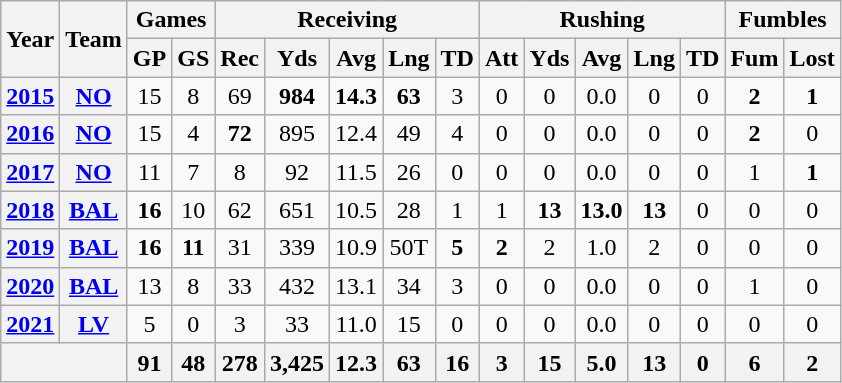<table class=wikitable style="text-align:center;">
<tr>
<th rowspan="2">Year</th>
<th rowspan="2">Team</th>
<th colspan="2">Games</th>
<th colspan="5">Receiving</th>
<th colspan="5">Rushing</th>
<th colspan="2">Fumbles</th>
</tr>
<tr>
<th>GP</th>
<th>GS</th>
<th>Rec</th>
<th>Yds</th>
<th>Avg</th>
<th>Lng</th>
<th>TD</th>
<th>Att</th>
<th>Yds</th>
<th>Avg</th>
<th>Lng</th>
<th>TD</th>
<th>Fum</th>
<th>Lost</th>
</tr>
<tr>
<th><a href='#'>2015</a></th>
<th><a href='#'>NO</a></th>
<td>15</td>
<td>8</td>
<td>69</td>
<td><strong>984</strong></td>
<td><strong>14.3</strong></td>
<td><strong>63</strong></td>
<td>3</td>
<td>0</td>
<td>0</td>
<td>0.0</td>
<td>0</td>
<td>0</td>
<td><strong>2</strong></td>
<td><strong>1</strong></td>
</tr>
<tr>
<th><a href='#'>2016</a></th>
<th><a href='#'>NO</a></th>
<td>15</td>
<td>4</td>
<td><strong>72</strong></td>
<td>895</td>
<td>12.4</td>
<td>49</td>
<td>4</td>
<td>0</td>
<td>0</td>
<td>0.0</td>
<td>0</td>
<td>0</td>
<td><strong>2</strong></td>
<td>0</td>
</tr>
<tr>
<th><a href='#'>2017</a></th>
<th><a href='#'>NO</a></th>
<td>11</td>
<td>7</td>
<td>8</td>
<td>92</td>
<td>11.5</td>
<td>26</td>
<td>0</td>
<td>0</td>
<td>0</td>
<td>0.0</td>
<td>0</td>
<td>0</td>
<td>1</td>
<td><strong>1</strong></td>
</tr>
<tr>
<th><a href='#'>2018</a></th>
<th><a href='#'>BAL</a></th>
<td><strong>16</strong></td>
<td>10</td>
<td>62</td>
<td>651</td>
<td>10.5</td>
<td>28</td>
<td>1</td>
<td>1</td>
<td><strong>13</strong></td>
<td><strong>13.0</strong></td>
<td><strong>13</strong></td>
<td>0</td>
<td>0</td>
<td>0</td>
</tr>
<tr>
<th><a href='#'>2019</a></th>
<th><a href='#'>BAL</a></th>
<td><strong>16</strong></td>
<td><strong>11</strong></td>
<td>31</td>
<td>339</td>
<td>10.9</td>
<td>50T</td>
<td><strong>5</strong></td>
<td><strong>2</strong></td>
<td>2</td>
<td>1.0</td>
<td>2</td>
<td>0</td>
<td>0</td>
<td>0</td>
</tr>
<tr>
<th><a href='#'>2020</a></th>
<th><a href='#'>BAL</a></th>
<td>13</td>
<td>8</td>
<td>33</td>
<td>432</td>
<td>13.1</td>
<td>34</td>
<td>3</td>
<td>0</td>
<td>0</td>
<td>0.0</td>
<td>0</td>
<td>0</td>
<td>1</td>
<td>0</td>
</tr>
<tr>
<th><a href='#'>2021</a></th>
<th><a href='#'>LV</a></th>
<td>5</td>
<td>0</td>
<td>3</td>
<td>33</td>
<td>11.0</td>
<td>15</td>
<td>0</td>
<td>0</td>
<td>0</td>
<td>0.0</td>
<td>0</td>
<td>0</td>
<td>0</td>
<td>0</td>
</tr>
<tr>
<th colspan="2"></th>
<th>91</th>
<th>48</th>
<th>278</th>
<th>3,425</th>
<th>12.3</th>
<th>63</th>
<th>16</th>
<th>3</th>
<th>15</th>
<th>5.0</th>
<th>13</th>
<th>0</th>
<th>6</th>
<th>2</th>
</tr>
</table>
